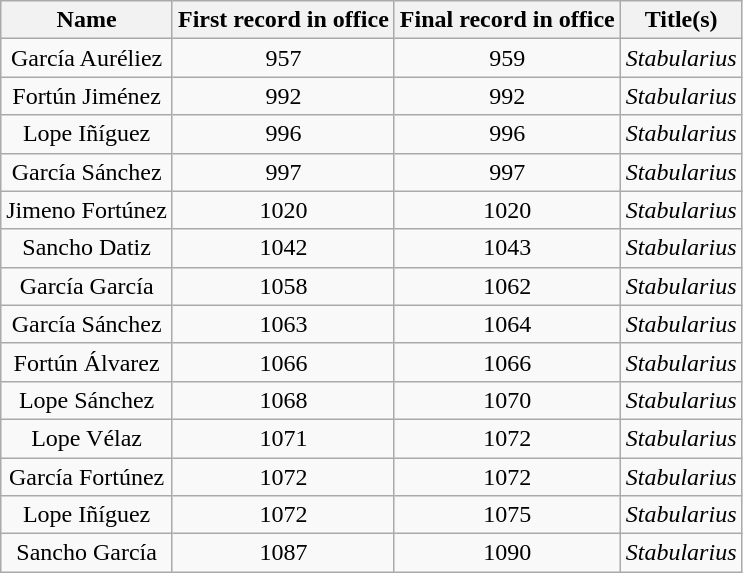<table class="wikitable" style="text-align:center;">
<tr>
<th>Name</th>
<th>First record in office</th>
<th>Final record in office</th>
<th>Title(s)</th>
</tr>
<tr>
<td>García Auréliez</td>
<td>957</td>
<td>959</td>
<td><em>Stabularius</em></td>
</tr>
<tr>
<td>Fortún Jiménez</td>
<td>992</td>
<td>992</td>
<td><em>Stabularius</em></td>
</tr>
<tr>
<td>Lope Iñíguez</td>
<td>996</td>
<td>996</td>
<td><em>Stabularius</em></td>
</tr>
<tr>
<td>García Sánchez</td>
<td>997</td>
<td>997</td>
<td><em>Stabularius</em></td>
</tr>
<tr>
<td>Jimeno Fortúnez</td>
<td>1020</td>
<td>1020</td>
<td><em>Stabularius</em></td>
</tr>
<tr>
<td>Sancho Datiz</td>
<td>1042</td>
<td>1043</td>
<td><em>Stabularius</em></td>
</tr>
<tr>
<td>García García</td>
<td>1058</td>
<td>1062</td>
<td><em>Stabularius</em></td>
</tr>
<tr>
<td>García Sánchez</td>
<td>1063</td>
<td>1064</td>
<td><em>Stabularius</em></td>
</tr>
<tr>
<td>Fortún Álvarez</td>
<td>1066</td>
<td>1066</td>
<td><em>Stabularius</em></td>
</tr>
<tr>
<td>Lope Sánchez</td>
<td>1068</td>
<td>1070</td>
<td><em>Stabularius</em></td>
</tr>
<tr>
<td>Lope Vélaz</td>
<td>1071</td>
<td>1072</td>
<td><em>Stabularius</em></td>
</tr>
<tr>
<td>García Fortúnez</td>
<td>1072</td>
<td>1072</td>
<td><em>Stabularius</em></td>
</tr>
<tr>
<td>Lope Iñíguez</td>
<td>1072</td>
<td>1075</td>
<td><em>Stabularius</em></td>
</tr>
<tr>
<td>Sancho García</td>
<td>1087</td>
<td>1090</td>
<td><em>Stabularius</em></td>
</tr>
</table>
